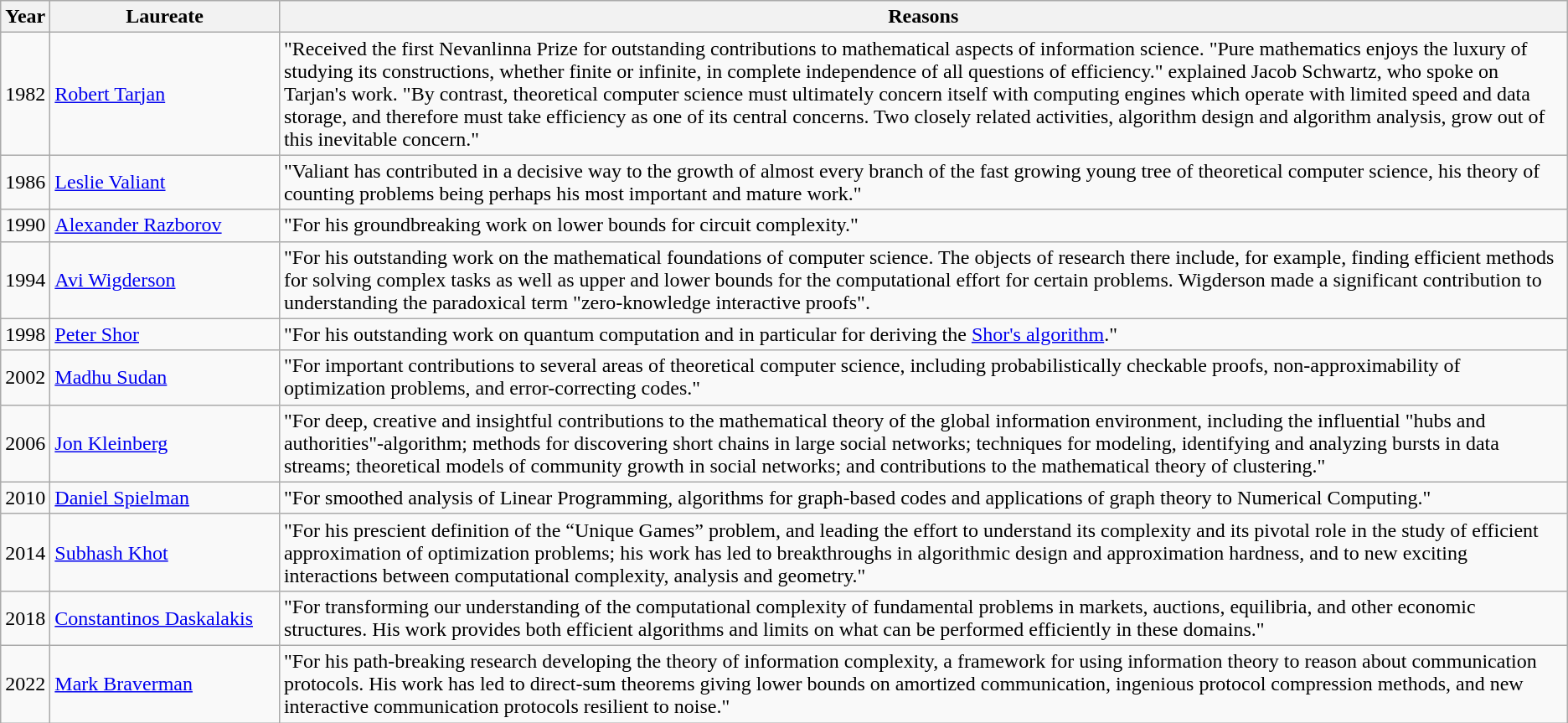<table align="center" class="wikitable sortable">
<tr>
<th>Year</th>
<th style="width:175px">Laureate</th>
<th>Reasons</th>
</tr>
<tr>
<td>1982</td>
<td><a href='#'>Robert Tarjan</a></td>
<td>"Received the first Nevanlinna Prize for outstanding contributions to mathematical aspects of information science. "Pure mathematics enjoys the luxury of studying its constructions, whether finite or infinite, in complete independence of all questions of efficiency." explained Jacob Schwartz, who spoke on Tarjan's work. "By contrast, theoretical computer science must ultimately concern itself with computing engines which operate with limited speed and data storage, and therefore must take efficiency as one of its central concerns. Two closely related activities, algorithm design and algorithm analysis, grow out of this inevitable concern."</td>
</tr>
<tr>
<td>1986</td>
<td><a href='#'>Leslie Valiant</a></td>
<td>"Valiant has contributed in a decisive way to the growth of almost every branch of the fast growing young tree of theoretical computer science, his theory of counting problems being perhaps his most important and mature work."</td>
</tr>
<tr>
<td>1990</td>
<td><a href='#'>Alexander Razborov</a></td>
<td>"For his groundbreaking work on lower bounds for circuit complexity."</td>
</tr>
<tr>
<td>1994</td>
<td><a href='#'>Avi Wigderson</a></td>
<td>"For his outstanding work on the mathematical foundations of computer science. The objects of research there include, for example, finding efficient methods for solving complex tasks as well as upper and lower bounds for the computational effort for certain problems. Wigderson made a significant contribution to understanding the paradoxical term "zero-knowledge interactive proofs".</td>
</tr>
<tr>
<td>1998</td>
<td><a href='#'>Peter Shor</a></td>
<td>"For his outstanding work on quantum computation and in particular for deriving the <a href='#'>Shor's algorithm</a>."</td>
</tr>
<tr>
<td>2002</td>
<td><a href='#'>Madhu Sudan</a></td>
<td>"For important contributions to several areas of theoretical computer science, including probabilistically checkable proofs, non-approximability of optimization problems, and error-correcting codes."</td>
</tr>
<tr>
<td>2006</td>
<td><a href='#'>Jon Kleinberg</a></td>
<td>"For deep, creative and insightful contributions to the mathematical theory of the global information environment, including the influential "hubs and authorities"-algorithm; methods for discovering short chains in large social networks; techniques for modeling, identifying and analyzing bursts in data streams; theoretical models of community growth in social networks; and contributions to the mathematical theory of clustering."</td>
</tr>
<tr>
<td>2010</td>
<td><a href='#'>Daniel Spielman</a></td>
<td>"For smoothed analysis of Linear Programming, algorithms for graph-based codes and applications of graph theory to Numerical Computing."</td>
</tr>
<tr>
<td>2014</td>
<td><a href='#'>Subhash Khot</a></td>
<td>"For his prescient definition of the “Unique Games” problem, and leading the effort to understand its complexity and its pivotal role in the study of efficient approximation of optimization problems; his work has led to breakthroughs in algorithmic design and approximation hardness, and to new exciting interactions between computational complexity, analysis and geometry."</td>
</tr>
<tr>
<td>2018</td>
<td><a href='#'>Constantinos Daskalakis</a></td>
<td>"For transforming our understanding of the computational complexity of fundamental problems in markets, auctions, equilibria, and other economic structures. His work provides both efficient algorithms and limits on what can be performed efficiently in these domains."</td>
</tr>
<tr>
<td>2022</td>
<td><a href='#'>Mark Braverman</a></td>
<td>"For his path-breaking research developing the theory of information complexity, a framework for using information theory to reason about communication protocols. His work has led to direct-sum theorems giving lower bounds on amortized communication, ingenious protocol compression methods, and new interactive communication protocols resilient to noise."</td>
</tr>
</table>
